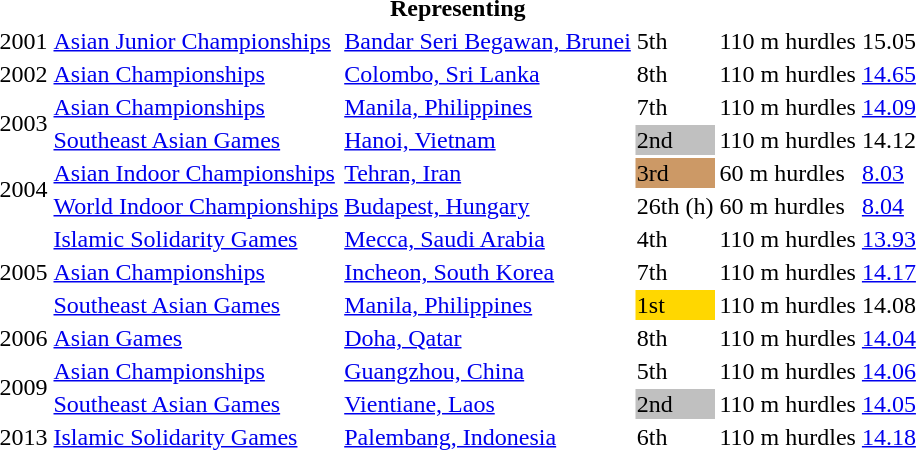<table>
<tr>
<th colspan="6">Representing </th>
</tr>
<tr>
<td>2001</td>
<td><a href='#'>Asian Junior Championships</a></td>
<td><a href='#'>Bandar Seri Begawan, Brunei</a></td>
<td>5th</td>
<td>110 m hurdles</td>
<td>15.05</td>
</tr>
<tr>
<td>2002</td>
<td><a href='#'>Asian Championships</a></td>
<td><a href='#'>Colombo, Sri Lanka</a></td>
<td>8th</td>
<td>110 m hurdles</td>
<td><a href='#'>14.65</a></td>
</tr>
<tr>
<td rowspan=2>2003</td>
<td><a href='#'>Asian Championships</a></td>
<td><a href='#'>Manila, Philippines</a></td>
<td>7th</td>
<td>110 m hurdles</td>
<td><a href='#'>14.09</a></td>
</tr>
<tr>
<td><a href='#'>Southeast Asian Games</a></td>
<td><a href='#'>Hanoi, Vietnam</a></td>
<td bgcolor=silver>2nd</td>
<td>110 m hurdles</td>
<td>14.12</td>
</tr>
<tr>
<td rowspan=2>2004</td>
<td><a href='#'>Asian Indoor Championships</a></td>
<td><a href='#'>Tehran, Iran</a></td>
<td bgcolor=cc9966>3rd</td>
<td>60 m hurdles</td>
<td><a href='#'>8.03</a></td>
</tr>
<tr>
<td><a href='#'>World Indoor Championships</a></td>
<td><a href='#'>Budapest, Hungary</a></td>
<td>26th (h)</td>
<td>60 m hurdles</td>
<td><a href='#'>8.04</a></td>
</tr>
<tr>
<td rowspan=3>2005</td>
<td><a href='#'>Islamic Solidarity Games</a></td>
<td><a href='#'>Mecca, Saudi Arabia</a></td>
<td>4th</td>
<td>110 m hurdles</td>
<td><a href='#'>13.93</a></td>
</tr>
<tr>
<td><a href='#'>Asian Championships</a></td>
<td><a href='#'>Incheon, South Korea</a></td>
<td>7th</td>
<td>110 m hurdles</td>
<td><a href='#'>14.17</a></td>
</tr>
<tr>
<td><a href='#'>Southeast Asian Games</a></td>
<td><a href='#'>Manila, Philippines</a></td>
<td bgcolor=gold>1st</td>
<td>110 m hurdles</td>
<td>14.08</td>
</tr>
<tr>
<td>2006</td>
<td><a href='#'>Asian Games</a></td>
<td><a href='#'>Doha, Qatar</a></td>
<td>8th</td>
<td>110 m hurdles</td>
<td><a href='#'>14.04</a></td>
</tr>
<tr>
<td rowspan=2>2009</td>
<td><a href='#'>Asian Championships</a></td>
<td><a href='#'>Guangzhou, China</a></td>
<td>5th</td>
<td>110 m hurdles</td>
<td><a href='#'>14.06</a></td>
</tr>
<tr>
<td><a href='#'>Southeast Asian Games</a></td>
<td><a href='#'>Vientiane, Laos</a></td>
<td bgcolor=silver>2nd</td>
<td>110 m hurdles</td>
<td><a href='#'>14.05</a></td>
</tr>
<tr>
<td>2013</td>
<td><a href='#'>Islamic Solidarity Games</a></td>
<td><a href='#'>Palembang, Indonesia</a></td>
<td>6th</td>
<td>110 m hurdles</td>
<td><a href='#'>14.18</a></td>
</tr>
</table>
